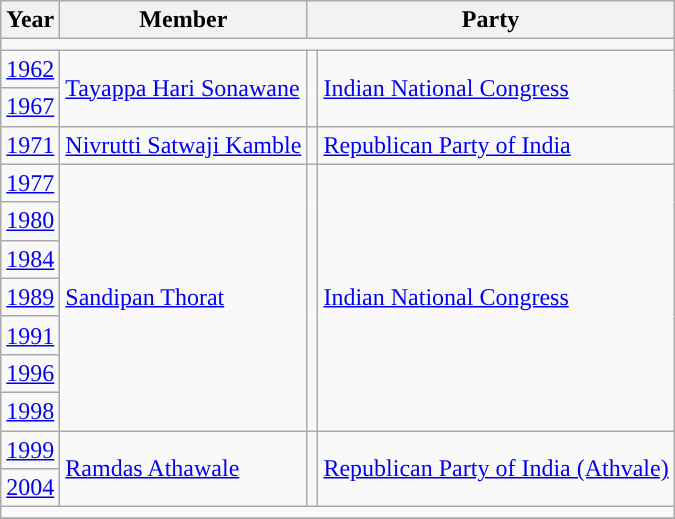<table class="wikitable sortable">
<tr>
<th>Year</th>
<th>Member</th>
<th colspan="2">Party</th>
</tr>
<tr>
<td colspan="4"></td>
</tr>
<tr>
<td><a href='#'>1962</a></td>
<td rowspan="2"><a href='#'>Tayappa Hari Sonawane</a></td>
<td rowspan="2" style="background-color: "></td>
<td rowspan="2"><a href='#'>Indian National Congress</a></td>
</tr>
<tr>
<td><a href='#'>1967</a></td>
</tr>
<tr>
<td><a href='#'>1971</a></td>
<td><a href='#'>Nivrutti Satwaji Kamble</a></td>
<td style="background-color: "></td>
<td><a href='#'>Republican Party of India</a></td>
</tr>
<tr>
<td><a href='#'>1977</a></td>
<td rowspan="7"><a href='#'>Sandipan Thorat</a></td>
<td rowspan="7" style="background-color: "></td>
<td rowspan="7"><a href='#'>Indian National Congress</a></td>
</tr>
<tr>
<td><a href='#'>1980</a></td>
</tr>
<tr>
<td><a href='#'>1984</a></td>
</tr>
<tr>
<td><a href='#'>1989</a></td>
</tr>
<tr>
<td><a href='#'>1991</a></td>
</tr>
<tr>
<td><a href='#'>1996</a></td>
</tr>
<tr>
<td><a href='#'>1998</a></td>
</tr>
<tr>
<td><a href='#'>1999</a></td>
<td rowspan="2"><a href='#'>Ramdas Athawale</a></td>
<td rowspan="2" style="background-color: "></td>
<td rowspan="2"><a href='#'>Republican Party of India (Athvale)</a></td>
</tr>
<tr>
<td><a href='#'>2004</a></td>
</tr>
<tr>
<td colspan="4"></td>
</tr>
<tr>
</tr>
</table>
